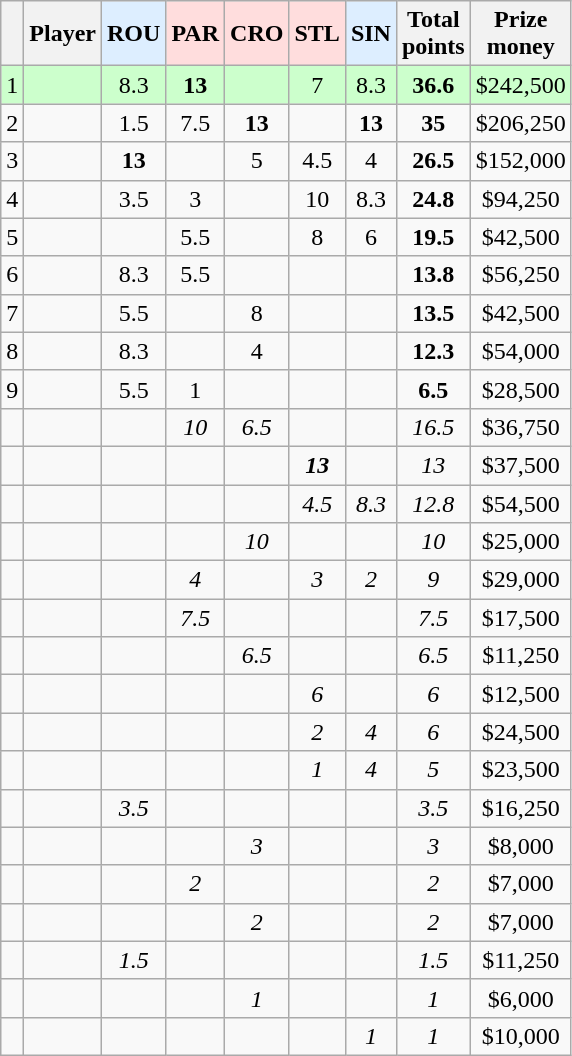<table class="wikitable sortable" style="text-align:center;">
<tr>
<th></th>
<th>Player</th>
<th style="background-color:#ddeeff">ROU</th>
<th style="background-color:#ffdddd">PAR</th>
<th style="background-color:#ffdddd">CRO</th>
<th style="background-color:#ffdddd">STL</th>
<th style="background-color:#ddeeff">SIN</th>
<th>Total<br>points</th>
<th>Prize<br>money</th>
</tr>
<tr style="background-color:#ccffcc"|>
<td>1</td>
<td align=left><strong></strong></td>
<td>8.3</td>
<td><strong>13</strong></td>
<td></td>
<td>7</td>
<td>8.3</td>
<td><strong>36.6</strong></td>
<td>$242,500</td>
</tr>
<tr>
<td>2</td>
<td align=left></td>
<td>1.5</td>
<td>7.5</td>
<td><strong>13</strong></td>
<td></td>
<td><strong>13</strong></td>
<td><strong>35</strong></td>
<td>$206,250</td>
</tr>
<tr>
<td>3</td>
<td align=left></td>
<td><strong>13</strong></td>
<td></td>
<td>5</td>
<td>4.5</td>
<td>4</td>
<td><strong>26.5</strong></td>
<td>$152,000</td>
</tr>
<tr>
<td>4</td>
<td align=left></td>
<td>3.5</td>
<td>3</td>
<td></td>
<td>10</td>
<td>8.3</td>
<td><strong>24.8</strong></td>
<td>$94,250</td>
</tr>
<tr>
<td>5</td>
<td align=left></td>
<td></td>
<td>5.5</td>
<td></td>
<td>8</td>
<td>6</td>
<td><strong>19.5</strong></td>
<td>$42,500</td>
</tr>
<tr>
<td>6</td>
<td align=left></td>
<td>8.3</td>
<td>5.5</td>
<td></td>
<td></td>
<td></td>
<td><strong>13.8</strong></td>
<td>$56,250</td>
</tr>
<tr>
<td>7</td>
<td align=left></td>
<td>5.5</td>
<td></td>
<td>8</td>
<td></td>
<td></td>
<td><strong>13.5</strong></td>
<td>$42,500</td>
</tr>
<tr>
<td>8</td>
<td align=left></td>
<td>8.3</td>
<td></td>
<td>4</td>
<td></td>
<td></td>
<td><strong>12.3</strong></td>
<td>$54,000</td>
</tr>
<tr>
<td>9</td>
<td align=left></td>
<td>5.5</td>
<td>1</td>
<td></td>
<td></td>
<td></td>
<td><strong>6.5</strong></td>
<td>$28,500</td>
</tr>
<tr>
<td></td>
<td align=left><em></em></td>
<td></td>
<td><em>10</em></td>
<td><em>6.5</em></td>
<td></td>
<td></td>
<td><em>16.5</em></td>
<td>$36,750</td>
</tr>
<tr>
<td></td>
<td align=left><em></em></td>
<td></td>
<td></td>
<td></td>
<td><strong><em>13</em></strong></td>
<td></td>
<td><em>13</em></td>
<td>$37,500</td>
</tr>
<tr>
<td></td>
<td align=left><em></em></td>
<td></td>
<td></td>
<td></td>
<td><em>4.5</em></td>
<td><em>8.3</em></td>
<td><em>12.8</em></td>
<td>$54,500</td>
</tr>
<tr>
<td></td>
<td align=left><em></em></td>
<td></td>
<td></td>
<td><em>10</em></td>
<td></td>
<td></td>
<td><em>10</em></td>
<td>$25,000</td>
</tr>
<tr>
<td></td>
<td align=left><em></em></td>
<td></td>
<td><em>4</em></td>
<td></td>
<td><em>3</em></td>
<td><em>2</em></td>
<td><em>9</em></td>
<td>$29,000</td>
</tr>
<tr>
<td></td>
<td align=left><em></em></td>
<td></td>
<td><em>7.5</em></td>
<td></td>
<td></td>
<td></td>
<td><em>7.5</em></td>
<td>$17,500</td>
</tr>
<tr>
<td></td>
<td align=left><em></em></td>
<td></td>
<td></td>
<td><em>6.5</em></td>
<td></td>
<td></td>
<td><em>6.5</em></td>
<td>$11,250</td>
</tr>
<tr>
<td></td>
<td align=left><em></em></td>
<td></td>
<td></td>
<td></td>
<td><em>6</em></td>
<td></td>
<td><em>6</em></td>
<td>$12,500</td>
</tr>
<tr>
<td></td>
<td align=left><em></em></td>
<td></td>
<td></td>
<td></td>
<td><em>2</em></td>
<td><em>4</em></td>
<td><em>6</em></td>
<td>$24,500</td>
</tr>
<tr>
<td></td>
<td align=left><em></em></td>
<td></td>
<td></td>
<td></td>
<td><em>1</em></td>
<td><em>4</em></td>
<td><em>5</em></td>
<td>$23,500</td>
</tr>
<tr>
<td></td>
<td align=left><em></em></td>
<td><em>3.5</em></td>
<td></td>
<td></td>
<td></td>
<td></td>
<td><em>3.5</em></td>
<td>$16,250</td>
</tr>
<tr>
<td></td>
<td align=left><em></em></td>
<td></td>
<td></td>
<td><em>3</em></td>
<td></td>
<td></td>
<td><em>3</em></td>
<td>$8,000</td>
</tr>
<tr>
<td></td>
<td align=left><em></em><br><em></em></td>
<td></td>
<td><em>2</em></td>
<td></td>
<td></td>
<td></td>
<td><em>2</em></td>
<td>$7,000</td>
</tr>
<tr>
<td></td>
<td align=left><em></em><br><em></em></td>
<td></td>
<td></td>
<td><em>2</em></td>
<td></td>
<td></td>
<td><em>2</em></td>
<td>$7,000</td>
</tr>
<tr>
<td></td>
<td align=left><em></em></td>
<td><em>1.5</em></td>
<td></td>
<td></td>
<td></td>
<td></td>
<td><em>1.5</em></td>
<td>$11,250</td>
</tr>
<tr>
<td></td>
<td align=left><em></em></td>
<td></td>
<td></td>
<td><em>1</em></td>
<td></td>
<td></td>
<td><em>1</em></td>
<td>$6,000</td>
</tr>
<tr>
<td></td>
<td align=left><em></em></td>
<td></td>
<td></td>
<td></td>
<td></td>
<td><em>1</em></td>
<td><em>1</em></td>
<td>$10,000</td>
</tr>
</table>
